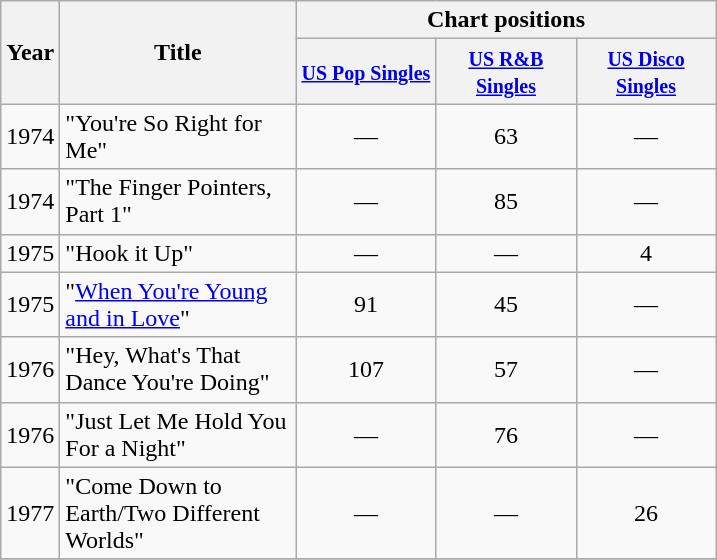<table class="wikitable">
<tr>
<th width="28" rowspan="2">Year</th>
<th width="150" rowspan="2">Title</th>
<th colspan="3">Chart positions</th>
</tr>
<tr>
<th width="86"><small><a href='#'>US Pop Singles</a></small></th>
<th width="86"><small><a href='#'>US R&B Singles</a></small></th>
<th width="86"><small><a href='#'>US Disco Singles</a></small></th>
</tr>
<tr>
<td>1974</td>
<td>"You're So Right for Me"</td>
<td align="center">—</td>
<td align="center">63</td>
<td align="center">—</td>
</tr>
<tr>
<td>1974</td>
<td>"The Finger Pointers, Part 1"</td>
<td align="center">—</td>
<td align="center">85</td>
<td align="center">—</td>
</tr>
<tr>
<td>1975</td>
<td>"Hook it Up"</td>
<td align="center">—</td>
<td align="center">—</td>
<td align="center">4</td>
</tr>
<tr>
<td>1975</td>
<td>"<a href='#'>When You're Young and in Love</a>"</td>
<td align="center">91</td>
<td align="center">45</td>
<td align="center">—</td>
</tr>
<tr>
<td>1976</td>
<td>"Hey, What's That Dance You're Doing"</td>
<td align="center">107</td>
<td align="center">57</td>
<td align="center">—</td>
</tr>
<tr>
<td>1976</td>
<td>"Just Let Me Hold You For a Night"</td>
<td align="center">—</td>
<td align="center">76</td>
<td align="center">—</td>
</tr>
<tr>
<td>1977</td>
<td>"Come Down to Earth/Two Different Worlds"</td>
<td align="center">—</td>
<td align="center">—</td>
<td align="center">26</td>
</tr>
<tr>
</tr>
</table>
